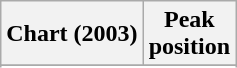<table class="wikitable plainrowheaders">
<tr>
<th scope="col">Chart (2003)</th>
<th scope="col">Peak<br>position</th>
</tr>
<tr>
</tr>
<tr>
</tr>
</table>
